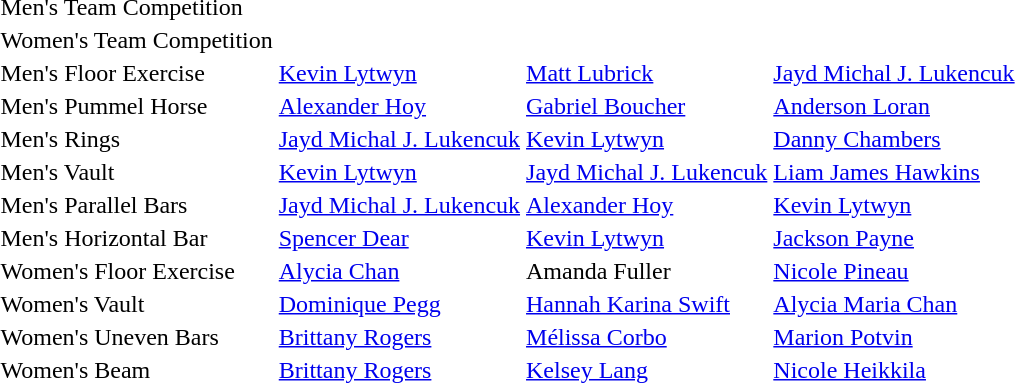<table>
<tr>
<td>Men's Team Competition</td>
<td></td>
<td></td>
<td></td>
</tr>
<tr>
<td>Women's Team Competition</td>
<td></td>
<td></td>
<td></td>
</tr>
<tr>
<td>Men's Floor Exercise</td>
<td> <a href='#'>Kevin Lytwyn</a></td>
<td> <a href='#'>Matt Lubrick</a></td>
<td> <a href='#'>Jayd Michal J. Lukencuk</a></td>
</tr>
<tr>
<td>Men's Pummel Horse</td>
<td> <a href='#'>Alexander Hoy</a></td>
<td> <a href='#'>Gabriel Boucher</a></td>
<td> <a href='#'>Anderson Loran</a></td>
</tr>
<tr>
<td>Men's Rings</td>
<td> <a href='#'>Jayd Michal J. Lukencuk</a></td>
<td> <a href='#'>Kevin Lytwyn</a></td>
<td> <a href='#'>Danny Chambers</a></td>
</tr>
<tr>
<td>Men's Vault</td>
<td> <a href='#'>Kevin Lytwyn</a></td>
<td> <a href='#'>Jayd Michal J. Lukencuk</a></td>
<td> <a href='#'>Liam James Hawkins</a></td>
</tr>
<tr>
<td>Men's Parallel Bars</td>
<td> <a href='#'>Jayd Michal J. Lukencuk</a></td>
<td> <a href='#'>Alexander Hoy</a></td>
<td> <a href='#'>Kevin Lytwyn</a></td>
</tr>
<tr>
<td>Men's Horizontal Bar</td>
<td> <a href='#'>Spencer Dear</a></td>
<td> <a href='#'>Kevin Lytwyn</a></td>
<td> <a href='#'>Jackson Payne</a></td>
</tr>
<tr>
<td>Women's Floor Exercise</td>
<td> <a href='#'>Alycia Chan</a></td>
<td> Amanda Fuller</td>
<td> <a href='#'>Nicole Pineau</a></td>
</tr>
<tr>
<td>Women's Vault</td>
<td> <a href='#'>Dominique Pegg</a></td>
<td> <a href='#'>Hannah Karina Swift</a></td>
<td> <a href='#'>Alycia Maria Chan</a></td>
</tr>
<tr>
<td>Women's Uneven Bars</td>
<td> <a href='#'>Brittany Rogers</a></td>
<td> <a href='#'>Mélissa Corbo</a></td>
<td> <a href='#'>Marion Potvin</a></td>
</tr>
<tr>
<td>Women's Beam</td>
<td> <a href='#'>Brittany Rogers</a></td>
<td> <a href='#'>Kelsey Lang</a></td>
<td> <a href='#'>Nicole Heikkila</a></td>
</tr>
</table>
